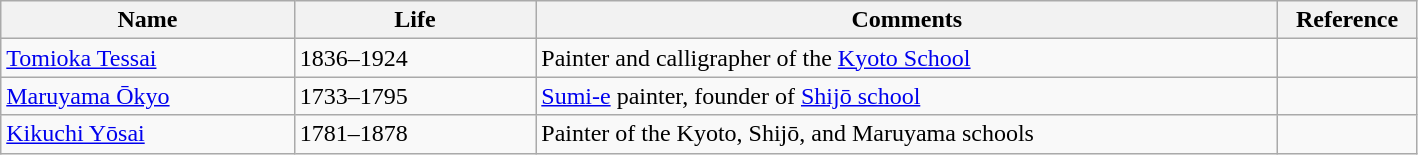<table class=wikitable>
<tr>
<th style="width:17%;">Name</th>
<th style="width:14%;">Life</th>
<th style="width:43%;">Comments</th>
<th style="width:8%;">Reference</th>
</tr>
<tr valign=top>
<td><a href='#'>Tomioka Tessai</a></td>
<td>1836–1924</td>
<td>Painter and calligrapher of the <a href='#'>Kyoto School</a></td>
<td></td>
</tr>
<tr valign=top>
<td><a href='#'>Maruyama Ōkyo</a></td>
<td>1733–1795</td>
<td><a href='#'>Sumi-e</a> painter, founder of <a href='#'>Shijō school</a></td>
<td></td>
</tr>
<tr valign=top>
<td><a href='#'>Kikuchi Yōsai</a></td>
<td>1781–1878</td>
<td>Painter of the Kyoto, Shijō, and Maruyama schools</td>
<td></td>
</tr>
</table>
